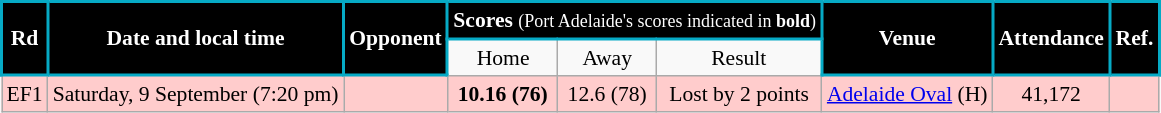<table class="wikitable" style="font-size:90%; text-align:center;">
<tr>
<td style="background:black; color:white; border: solid #06AAC5 2px" rowspan=2><strong>Rd</strong></td>
<td style="background:black; color:white; border: solid #06AAC5 2px" rowspan=2><strong>Date and local time</strong></td>
<td style="background:black; color:white; border: solid #06AAC5 2px" rowspan=2><strong>Opponent</strong></td>
<td style="background:black; color:white; border: solid #06AAC5 2px" colspan=3><strong>Scores</strong> <small>(Port Adelaide's scores indicated in <strong>bold</strong>)</small></td>
<td style="background:black; color:white; border: solid #06AAC5 2px" rowspan=2><strong>Venue</strong></td>
<td style="background:black; color:white; border: solid #06AAC5 2px" rowspan=2><strong>Attendance</strong></td>
<td style="background:black; color:white; border: solid #06AAC5 2px" rowspan=2><strong>Ref.</strong></td>
</tr>
<tr>
<td>Home</td>
<td>Away</td>
<td>Result</td>
</tr>
<tr style="background:#fcc">
<td>EF1</td>
<td>Saturday, 9 September (7:20 pm)</td>
<td></td>
<td><strong>10.16 (76)</strong></td>
<td>12.6 (78)</td>
<td>Lost by 2 points</td>
<td><a href='#'>Adelaide Oval</a> (H)</td>
<td>41,172</td>
<td></td>
</tr>
</table>
